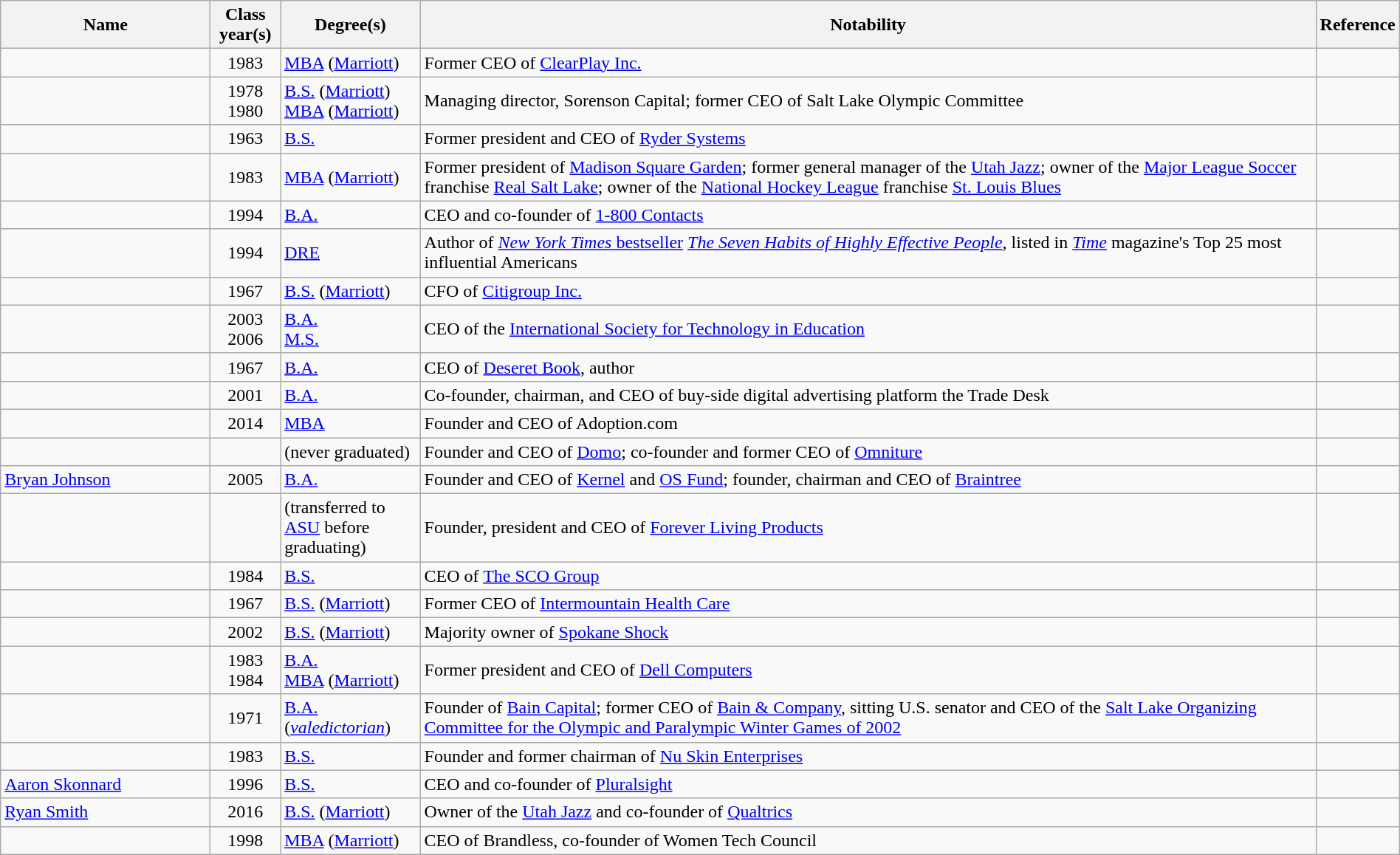<table class="wikitable sortable" style="width:100%">
<tr>
<th style="width:15%;">Name</th>
<th style="width:5%;">Class year(s)</th>
<th style="width:10%;">Degree(s)</th>
<th style="width:*;" class="unsortable">Notability</th>
<th style="width:5%;" class="unsortable">Reference</th>
</tr>
<tr>
<td></td>
<td style="text-align:center;">1983</td>
<td><a href='#'>MBA</a> (<a href='#'>Marriott</a>)</td>
<td>Former CEO of <a href='#'>ClearPlay Inc.</a></td>
<td style="text-align:center;"></td>
</tr>
<tr>
<td></td>
<td style="text-align:center;">1978<br>1980</td>
<td><a href='#'>B.S.</a> (<a href='#'>Marriott</a>)<br><a href='#'>MBA</a> (<a href='#'>Marriott</a>)</td>
<td>Managing director, Sorenson Capital; former CEO of Salt Lake Olympic Committee</td>
<td style="text-align:center;"></td>
</tr>
<tr>
<td></td>
<td style="text-align:center;">1963</td>
<td><a href='#'>B.S.</a></td>
<td>Former president and CEO of <a href='#'>Ryder Systems</a></td>
<td style="text-align:center;"></td>
</tr>
<tr>
<td></td>
<td style="text-align:center;">1983</td>
<td><a href='#'>MBA</a> (<a href='#'>Marriott</a>)</td>
<td>Former president of <a href='#'>Madison Square Garden</a>; former general manager of the <a href='#'>Utah Jazz</a>; owner of the <a href='#'>Major League Soccer</a> franchise <a href='#'>Real Salt Lake</a>; owner of the <a href='#'>National Hockey League</a> franchise <a href='#'>St. Louis Blues</a></td>
<td style="text-align:center;"></td>
</tr>
<tr>
<td></td>
<td style="text-align:center;">1994</td>
<td><a href='#'>B.A.</a></td>
<td>CEO and co-founder of <a href='#'>1-800 Contacts</a></td>
<td style="text-align:center;"></td>
</tr>
<tr>
<td></td>
<td style="text-align:center;">1994</td>
<td><a href='#'>DRE</a></td>
<td>Author of <a href='#'><em>New York Times</em> bestseller</a> <em><a href='#'>The Seven Habits of Highly Effective People</a></em>, listed in <em><a href='#'>Time</a></em> magazine's Top 25 most influential Americans</td>
<td style="text-align:center;"></td>
</tr>
<tr>
<td></td>
<td style="text-align:center;">1967</td>
<td><a href='#'>B.S.</a> (<a href='#'>Marriott</a>)</td>
<td>CFO of <a href='#'>Citigroup Inc.</a></td>
<td style="text-align:center;"></td>
</tr>
<tr>
<td></td>
<td style="text-align:center;">2003<br>2006</td>
<td><a href='#'>B.A.</a><br><a href='#'>M.S.</a></td>
<td>CEO of the <a href='#'>International Society for Technology in Education</a></td>
<td style="text-align:center;"></td>
</tr>
<tr>
<td></td>
<td style="text-align:center;">1967</td>
<td><a href='#'>B.A.</a></td>
<td>CEO of <a href='#'>Deseret Book</a>, author</td>
<td style="text-align:center;"></td>
</tr>
<tr>
<td></td>
<td style="text-align:center;">2001</td>
<td><a href='#'>B.A.</a></td>
<td>Co-founder, chairman, and CEO of buy-side digital advertising platform the Trade Desk</td>
<td style="text-align:center;"></td>
</tr>
<tr>
<td></td>
<td style="text-align:center;">2014</td>
<td><a href='#'>MBA</a></td>
<td>Founder and CEO of Adoption.com</td>
<td style="text-align:center;"></td>
</tr>
<tr>
<td></td>
<td style="text-align:center;"></td>
<td>(never graduated)</td>
<td>Founder and CEO of <a href='#'>Domo</a>; co-founder and former CEO of <a href='#'>Omniture</a></td>
<td style="text-align:center;"></td>
</tr>
<tr>
<td><a href='#'>Bryan Johnson</a></td>
<td style="text-align:center;">2005</td>
<td><a href='#'>B.A.</a></td>
<td>Founder and CEO of <a href='#'>Kernel</a> and <a href='#'>OS Fund</a>; founder, chairman and CEO of <a href='#'>Braintree</a></td>
<td style="text-align:center;"></td>
</tr>
<tr>
<td></td>
<td style="text-align:center;"></td>
<td>(transferred to <a href='#'>ASU</a> before graduating)</td>
<td>Founder, president and CEO of <a href='#'>Forever Living Products</a></td>
<td style="text-align:center;"></td>
</tr>
<tr>
<td></td>
<td style="text-align:center;">1984</td>
<td><a href='#'>B.S.</a></td>
<td>CEO of <a href='#'>The SCO Group</a></td>
<td style="text-align:center;"></td>
</tr>
<tr>
<td></td>
<td style="text-align:center;">1967</td>
<td><a href='#'>B.S.</a> (<a href='#'>Marriott</a>)</td>
<td>Former CEO of <a href='#'>Intermountain Health Care</a></td>
<td style="text-align:center;"></td>
</tr>
<tr>
<td></td>
<td style="text-align:center;">2002</td>
<td><a href='#'>B.S.</a> (<a href='#'>Marriott</a>)</td>
<td>Majority owner of <a href='#'>Spokane Shock</a></td>
<td style="text-align:center;"></td>
</tr>
<tr>
<td></td>
<td style="text-align:center;">1983<br>1984</td>
<td><a href='#'>B.A.</a><br><a href='#'>MBA</a> (<a href='#'>Marriott</a>)</td>
<td>Former president and CEO of <a href='#'>Dell Computers</a></td>
<td style="text-align:center;"></td>
</tr>
<tr>
<td></td>
<td style="text-align:center;">1971</td>
<td><a href='#'>B.A.</a> (<em><a href='#'>valedictorian</a></em>)</td>
<td>Founder of <a href='#'>Bain Capital</a>; former CEO of <a href='#'>Bain & Company</a>, sitting U.S. senator and CEO of the <a href='#'>Salt Lake Organizing Committee for the Olympic and Paralympic Winter Games of 2002</a></td>
<td style="text-align:center;"></td>
</tr>
<tr>
<td></td>
<td style="text-align:center;">1983</td>
<td><a href='#'>B.S.</a></td>
<td>Founder and former chairman of <a href='#'>Nu Skin Enterprises</a></td>
<td style="text-align:center;"></td>
</tr>
<tr>
<td><a href='#'>Aaron Skonnard</a></td>
<td style="text-align:center;">1996</td>
<td><a href='#'>B.S.</a></td>
<td>CEO and co-founder of <a href='#'>Pluralsight</a></td>
<td style="text-align:center;"></td>
</tr>
<tr>
<td><a href='#'>Ryan Smith</a></td>
<td style="text-align:center;">2016</td>
<td><a href='#'>B.S.</a> (<a href='#'>Marriott</a>)</td>
<td>Owner of the <a href='#'>Utah Jazz</a> and co-founder of <a href='#'>Qualtrics</a></td>
<td style="text-align:center;"></td>
</tr>
<tr>
<td></td>
<td style="text-align:center;">1998</td>
<td><a href='#'>MBA</a> (<a href='#'>Marriott</a>)</td>
<td>CEO of Brandless, co-founder of Women Tech Council</td>
<td style="text-align:center;"></td>
</tr>
</table>
